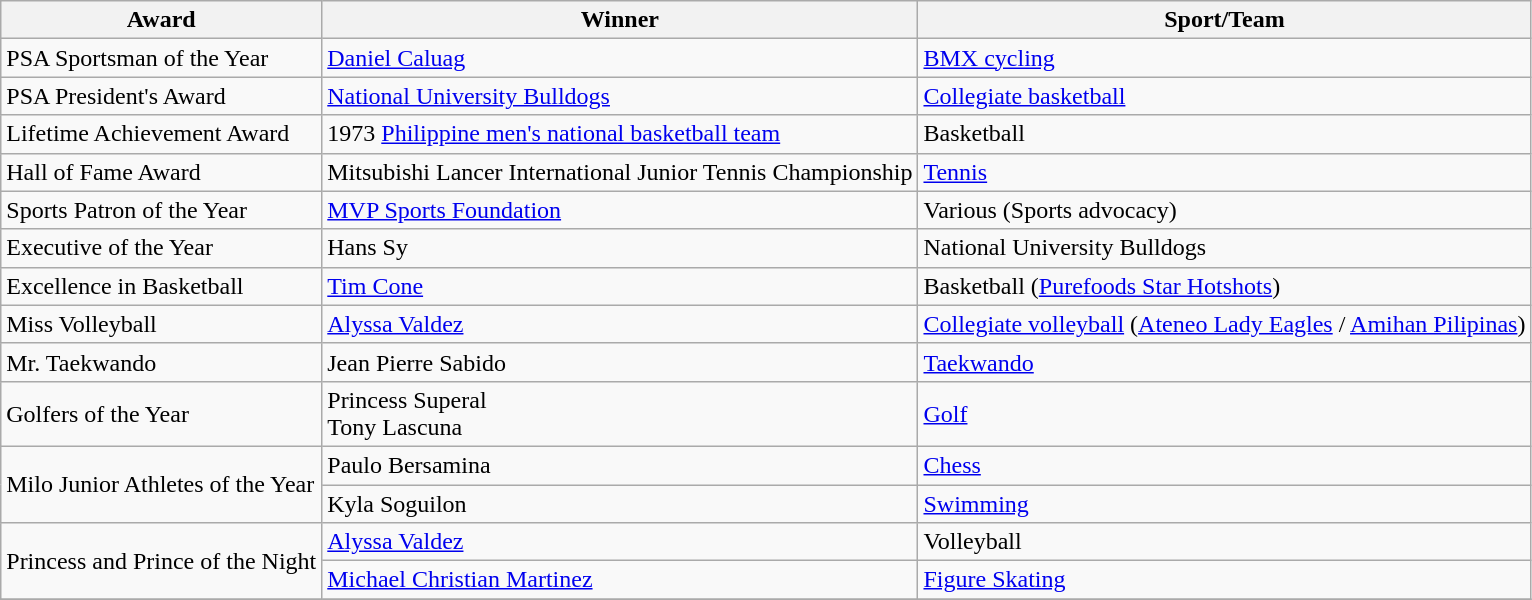<table class="wikitable">
<tr>
<th>Award</th>
<th>Winner</th>
<th>Sport/Team</th>
</tr>
<tr>
<td>PSA Sportsman of the Year</td>
<td><a href='#'>Daniel Caluag</a></td>
<td><a href='#'>BMX cycling</a></td>
</tr>
<tr>
<td>PSA President's Award</td>
<td><a href='#'>National University Bulldogs</a><br></td>
<td><a href='#'>Collegiate basketball</a></td>
</tr>
<tr>
<td>Lifetime Achievement Award</td>
<td>1973 <a href='#'>Philippine men's national basketball team</a><br></td>
<td>Basketball</td>
</tr>
<tr>
<td>Hall of Fame Award</td>
<td>Mitsubishi Lancer International Junior Tennis Championship</td>
<td><a href='#'>Tennis</a></td>
</tr>
<tr>
<td>Sports Patron of the Year</td>
<td><a href='#'>MVP Sports Foundation</a></td>
<td>Various (Sports advocacy)</td>
</tr>
<tr>
<td>Executive of the Year</td>
<td>Hans Sy</td>
<td>National University Bulldogs</td>
</tr>
<tr>
<td>Excellence in Basketball</td>
<td><a href='#'>Tim Cone</a></td>
<td>Basketball (<a href='#'>Purefoods Star Hotshots</a>)</td>
</tr>
<tr>
<td>Miss Volleyball</td>
<td><a href='#'>Alyssa Valdez</a></td>
<td><a href='#'>Collegiate volleyball</a> (<a href='#'>Ateneo Lady Eagles</a> / <a href='#'>Amihan Pilipinas</a>)</td>
</tr>
<tr>
<td>Mr. Taekwando</td>
<td>Jean Pierre Sabido</td>
<td><a href='#'>Taekwando</a></td>
</tr>
<tr>
<td>Golfers of the Year</td>
<td>Princess Superal<br>Tony Lascuna</td>
<td><a href='#'>Golf</a></td>
</tr>
<tr>
<td rowspan=2>Milo Junior Athletes of the Year</td>
<td>Paulo Bersamina</td>
<td><a href='#'>Chess</a></td>
</tr>
<tr>
<td>Kyla Soguilon</td>
<td><a href='#'>Swimming</a></td>
</tr>
<tr>
<td rowspan=2>Princess and Prince of the Night</td>
<td><a href='#'>Alyssa Valdez</a></td>
<td>Volleyball</td>
</tr>
<tr>
<td><a href='#'>Michael Christian Martinez</a></td>
<td><a href='#'>Figure Skating</a></td>
</tr>
<tr>
</tr>
</table>
